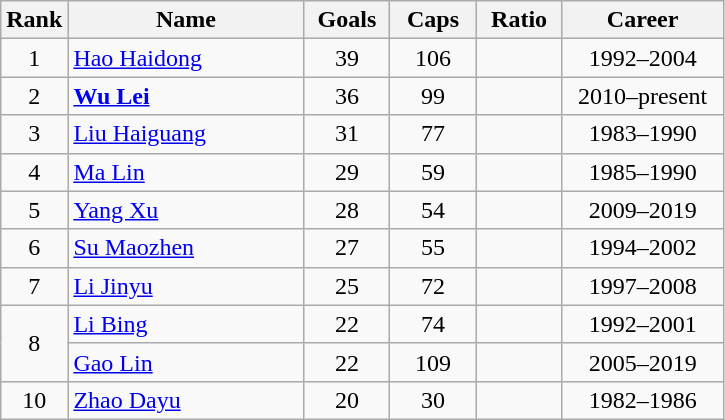<table class="wikitable sortable" style="text-align:center;">
<tr>
<th width=30>Rank</th>
<th width=150>Name</th>
<th width=50>Goals</th>
<th width=50>Caps</th>
<th width=50>Ratio</th>
<th width=100>Career</th>
</tr>
<tr>
<td>1</td>
<td style="text-align:left"><a href='#'>Hao Haidong</a></td>
<td>39</td>
<td>106</td>
<td></td>
<td>1992–2004</td>
</tr>
<tr>
<td>2</td>
<td style="text-align:left"><strong><a href='#'>Wu Lei</a></strong></td>
<td>36</td>
<td>99</td>
<td></td>
<td>2010–present</td>
</tr>
<tr>
<td>3</td>
<td style="text-align:left"><a href='#'>Liu Haiguang</a></td>
<td>31</td>
<td>77</td>
<td></td>
<td>1983–1990</td>
</tr>
<tr>
<td>4</td>
<td style="text-align:left"><a href='#'>Ma Lin</a></td>
<td>29</td>
<td>59</td>
<td></td>
<td>1985–1990</td>
</tr>
<tr>
<td>5</td>
<td style="text-align:left"><a href='#'>Yang Xu</a></td>
<td>28</td>
<td>54</td>
<td></td>
<td>2009–2019</td>
</tr>
<tr>
<td>6</td>
<td style="text-align:left"><a href='#'>Su Maozhen</a></td>
<td>27</td>
<td>55</td>
<td></td>
<td>1994–2002</td>
</tr>
<tr>
<td>7</td>
<td style="text-align:left"><a href='#'>Li Jinyu</a></td>
<td>25</td>
<td>72</td>
<td></td>
<td>1997–2008</td>
</tr>
<tr>
<td rowspan=2>8</td>
<td style="text-align:left"><a href='#'>Li Bing</a></td>
<td>22</td>
<td>74</td>
<td></td>
<td>1992–2001</td>
</tr>
<tr>
<td style="text-align:left"><a href='#'>Gao Lin</a></td>
<td>22</td>
<td>109</td>
<td></td>
<td>2005–2019</td>
</tr>
<tr>
<td>10</td>
<td style="text-align:left"><a href='#'>Zhao Dayu</a></td>
<td>20</td>
<td>30</td>
<td></td>
<td>1982–1986</td>
</tr>
</table>
